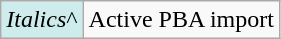<table class="wikitable">
<tr>
<td style="background:#CFECEC; width:1em"><em>Italics</em>^</td>
<td>Active PBA import</td>
</tr>
</table>
